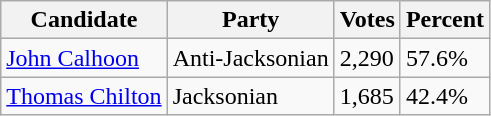<table class=wikitable>
<tr>
<th>Candidate</th>
<th>Party</th>
<th>Votes</th>
<th>Percent</th>
</tr>
<tr>
<td><a href='#'>John Calhoon</a></td>
<td>Anti-Jacksonian</td>
<td>2,290</td>
<td>57.6%</td>
</tr>
<tr>
<td><a href='#'>Thomas Chilton</a></td>
<td>Jacksonian</td>
<td>1,685</td>
<td>42.4%</td>
</tr>
</table>
